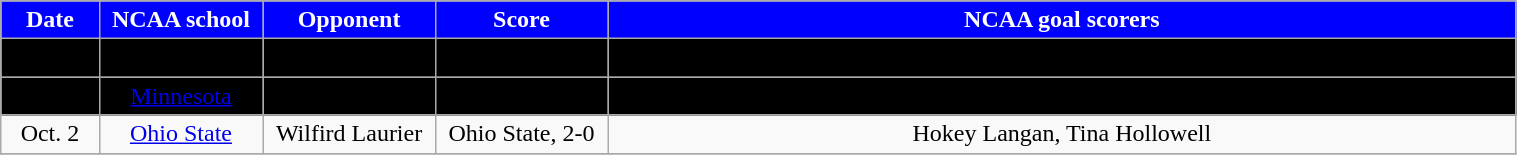<table class="wikitable" width="80%">
<tr align="center"  style="background:blue;color:#ffffff;">
<td><strong>Date</strong></td>
<td><strong>NCAA school</strong></td>
<td><strong>Opponent</strong></td>
<td><strong>Score</strong></td>
<td><strong>NCAA goal scorers</strong></td>
</tr>
<tr align="center" bgcolor=" ">
<td>Sept. 25</td>
<td>North Dakota</td>
<td>Toronto Aeros</td>
<td>9-0</td>
<td>Sara Dagenais, Mary Loken (2), Jocelyne Lamoureux (3), Monique Lamoureux (2)</td>
</tr>
<tr align="center" bgcolor=" ">
<td>Sept. 26</td>
<td><a href='#'>Minnesota</a></td>
<td>Manitoba</td>
<td>8-0</td>
<td>Amanda Kessel (3), Emily West (2), Jen Schoullis, Becky Kortum, Nikki Ludwigson</td>
</tr>
<tr align="center" bgcolor="">
<td>Oct. 2</td>
<td><a href='#'>Ohio State</a></td>
<td>Wilfird Laurier</td>
<td>Ohio State, 2-0</td>
<td>Hokey Langan, Tina Hollowell</td>
</tr>
<tr align="center" bgcolor=" ">
</tr>
</table>
